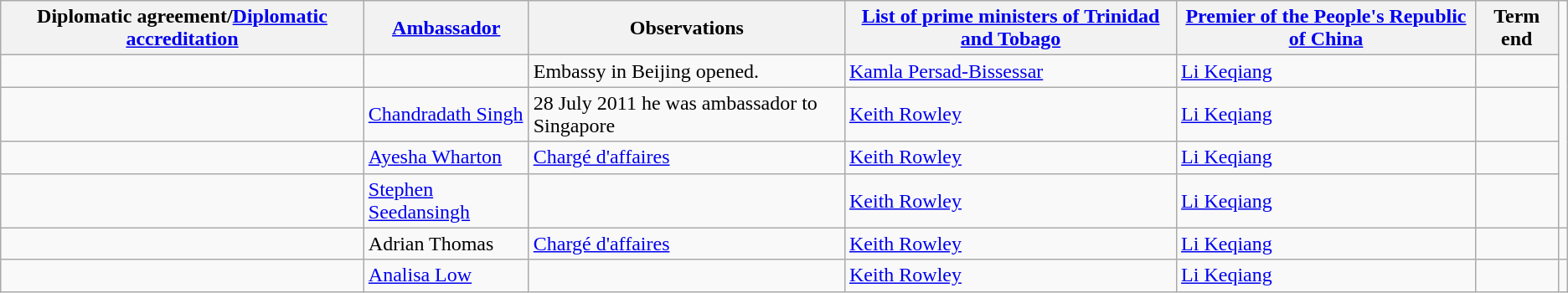<table class="wikitable sortable">
<tr>
<th>Diplomatic agreement/<a href='#'>Diplomatic accreditation</a></th>
<th><a href='#'>Ambassador</a></th>
<th>Observations</th>
<th><a href='#'>List of prime ministers of Trinidad and Tobago</a></th>
<th><a href='#'>Premier of the People's Republic of China</a></th>
<th>Term end</th>
</tr>
<tr>
<td></td>
<td></td>
<td>Embassy in Beijing opened.</td>
<td><a href='#'>Kamla Persad-Bissessar</a></td>
<td><a href='#'>Li Keqiang</a></td>
<td></td>
</tr>
<tr>
<td></td>
<td><a href='#'>Chandradath Singh</a></td>
<td>28 July 2011 he was ambassador to Singapore</td>
<td><a href='#'>Keith Rowley</a></td>
<td><a href='#'>Li Keqiang</a></td>
<td></td>
</tr>
<tr>
<td></td>
<td><a href='#'>Ayesha Wharton</a></td>
<td><a href='#'>Chargé d'affaires</a></td>
<td><a href='#'>Keith Rowley</a></td>
<td><a href='#'>Li Keqiang</a></td>
<td></td>
</tr>
<tr>
<td></td>
<td><a href='#'>Stephen Seedansingh</a></td>
<td></td>
<td><a href='#'>Keith Rowley</a></td>
<td><a href='#'>Li Keqiang</a></td>
<td></td>
</tr>
<tr>
<td></td>
<td>Adrian Thomas</td>
<td><a href='#'>Chargé d'affaires</a></td>
<td><a href='#'>Keith Rowley</a></td>
<td><a href='#'>Li Keqiang</a></td>
<td></td>
<td></td>
</tr>
<tr>
<td></td>
<td><a href='#'>Analisa Low</a></td>
<td></td>
<td><a href='#'>Keith Rowley</a></td>
<td><a href='#'>Li Keqiang</a></td>
<td></td>
</tr>
</table>
